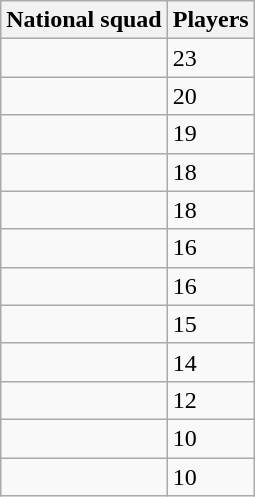<table class="wikitable sortable">
<tr>
<th>National squad</th>
<th>Players</th>
</tr>
<tr>
<td></td>
<td>23</td>
</tr>
<tr>
<td></td>
<td>20</td>
</tr>
<tr>
<td></td>
<td>19</td>
</tr>
<tr>
<td></td>
<td>18</td>
</tr>
<tr>
<td></td>
<td>18</td>
</tr>
<tr>
<td></td>
<td>16</td>
</tr>
<tr>
<td></td>
<td>16</td>
</tr>
<tr>
<td></td>
<td>15</td>
</tr>
<tr>
<td></td>
<td>14</td>
</tr>
<tr>
<td></td>
<td>12</td>
</tr>
<tr>
<td></td>
<td>10</td>
</tr>
<tr>
<td></td>
<td>10</td>
</tr>
</table>
